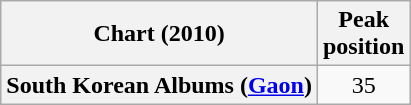<table class="wikitable plainrowheaders">
<tr>
<th>Chart (2010)</th>
<th>Peak<br>position</th>
</tr>
<tr>
<th scope="row">South Korean Albums (<a href='#'>Gaon</a>)</th>
<td style="text-align:center;">35</td>
</tr>
</table>
